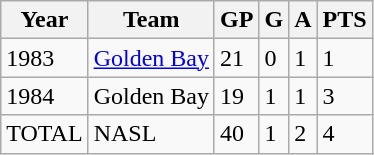<table class="wikitable">
<tr>
<th>Year</th>
<th>Team</th>
<th>GP</th>
<th>G</th>
<th>A</th>
<th>PTS</th>
</tr>
<tr>
<td>1983</td>
<td><a href='#'>Golden Bay</a></td>
<td>21</td>
<td>0</td>
<td>1</td>
<td>1</td>
</tr>
<tr>
<td>1984</td>
<td>Golden Bay</td>
<td>19</td>
<td>1</td>
<td>1</td>
<td>3</td>
</tr>
<tr>
<td>TOTAL</td>
<td>NASL</td>
<td>40</td>
<td>1</td>
<td>2</td>
<td>4</td>
</tr>
</table>
